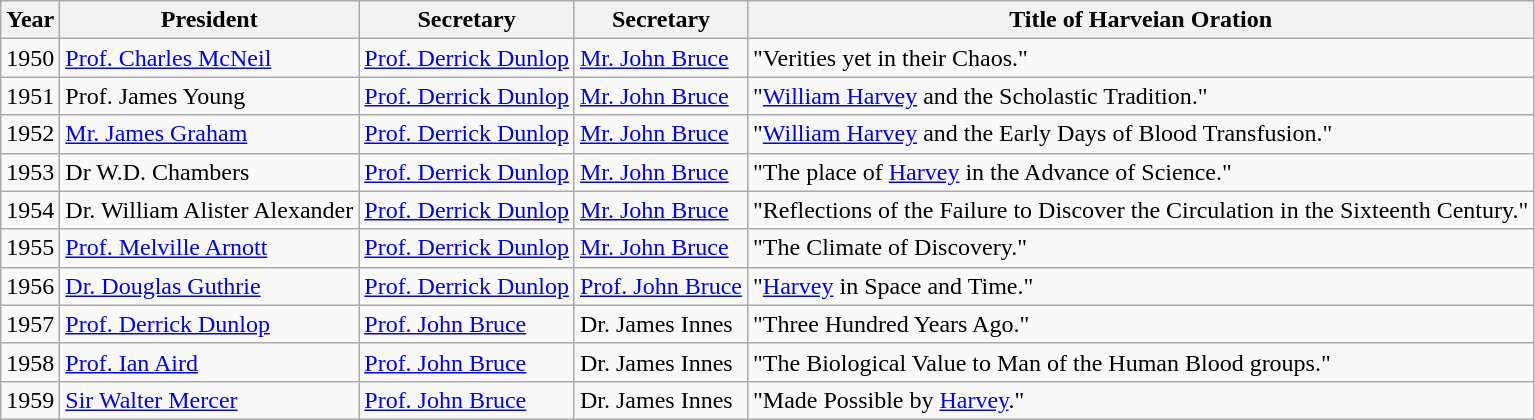<table class="wikitable">
<tr>
<th>Year</th>
<th>President</th>
<th>Secretary</th>
<th>Secretary</th>
<th>Title of Harveian Oration</th>
</tr>
<tr>
<td>1950</td>
<td><a href='#'>Prof. Charles McNeil</a></td>
<td><a href='#'>Prof. Derrick Dunlop</a></td>
<td><a href='#'>Mr. John Bruce</a></td>
<td>"Verities yet in their Chaos."</td>
</tr>
<tr>
<td>1951</td>
<td>Prof. James Young</td>
<td><a href='#'>Prof. Derrick Dunlop</a></td>
<td><a href='#'>Mr. John Bruce</a></td>
<td>"<a href='#'>William Harvey</a> and the Scholastic Tradition."</td>
</tr>
<tr>
<td>1952</td>
<td><a href='#'>Mr. James Graham</a></td>
<td><a href='#'>Prof. Derrick Dunlop</a></td>
<td><a href='#'>Mr. John Bruce</a></td>
<td>"<a href='#'>William Harvey</a> and the Early Days of Blood Transfusion."</td>
</tr>
<tr>
<td>1953</td>
<td>Dr W.D. Chambers</td>
<td><a href='#'>Prof. Derrick Dunlop</a></td>
<td><a href='#'>Mr. John Bruce</a></td>
<td>"The place of <a href='#'>Harvey</a> in the Advance of Science."</td>
</tr>
<tr>
<td>1954</td>
<td>Dr. William Alister Alexander</td>
<td><a href='#'>Prof. Derrick Dunlop</a></td>
<td><a href='#'>Mr. John Bruce</a></td>
<td>"Reflections of the Failure to Discover the Circulation in the Sixteenth Century."</td>
</tr>
<tr>
<td>1955</td>
<td><a href='#'>Prof. Melville Arnott</a></td>
<td><a href='#'>Prof. Derrick Dunlop</a></td>
<td><a href='#'>Mr. John Bruce</a></td>
<td>"The Climate of Discovery."</td>
</tr>
<tr>
<td>1956</td>
<td><a href='#'>Dr. Douglas Guthrie</a></td>
<td><a href='#'>Prof. Derrick Dunlop</a></td>
<td><a href='#'>Prof. John Bruce</a></td>
<td>"<a href='#'>Harvey</a> in Space and Time."</td>
</tr>
<tr>
<td>1957</td>
<td><a href='#'>Prof. Derrick Dunlop</a></td>
<td><a href='#'>Prof. John Bruce</a></td>
<td>Dr. James Innes</td>
<td>"Three Hundred Years Ago."</td>
</tr>
<tr>
<td>1958</td>
<td><a href='#'>Prof. Ian Aird</a></td>
<td><a href='#'>Prof. John Bruce</a></td>
<td>Dr. James Innes</td>
<td>"The Biological Value to Man of the Human Blood groups."</td>
</tr>
<tr>
<td>1959</td>
<td><a href='#'>Sir Walter Mercer</a></td>
<td><a href='#'>Prof. John Bruce</a></td>
<td>Dr. James Innes</td>
<td>"Made Possible by <a href='#'>Harvey</a>."</td>
</tr>
</table>
